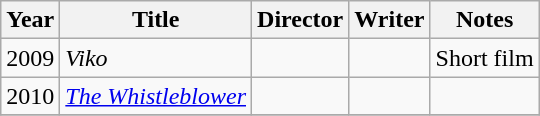<table class="wikitable">
<tr>
<th>Year</th>
<th>Title</th>
<th>Director</th>
<th>Writer</th>
<th>Notes</th>
</tr>
<tr>
<td>2009</td>
<td><em>Viko</em></td>
<td></td>
<td></td>
<td>Short film</td>
</tr>
<tr>
<td>2010</td>
<td><em><a href='#'>The Whistleblower</a></em></td>
<td></td>
<td></td>
<td></td>
</tr>
<tr>
</tr>
</table>
